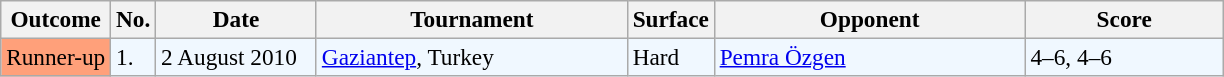<table class="sortable wikitable" style=font-size:97%>
<tr>
<th>Outcome</th>
<th>No.</th>
<th width=100>Date</th>
<th width=200>Tournament</th>
<th>Surface</th>
<th width=200>Opponent</th>
<th width=125>Score</th>
</tr>
<tr bgcolor=f0f8ff>
<td bgcolor=FFA07A>Runner-up</td>
<td>1.</td>
<td>2 August 2010</td>
<td><a href='#'>Gaziantep</a>, Turkey</td>
<td>Hard</td>
<td> <a href='#'>Pemra Özgen</a></td>
<td>4–6, 4–6</td>
</tr>
</table>
